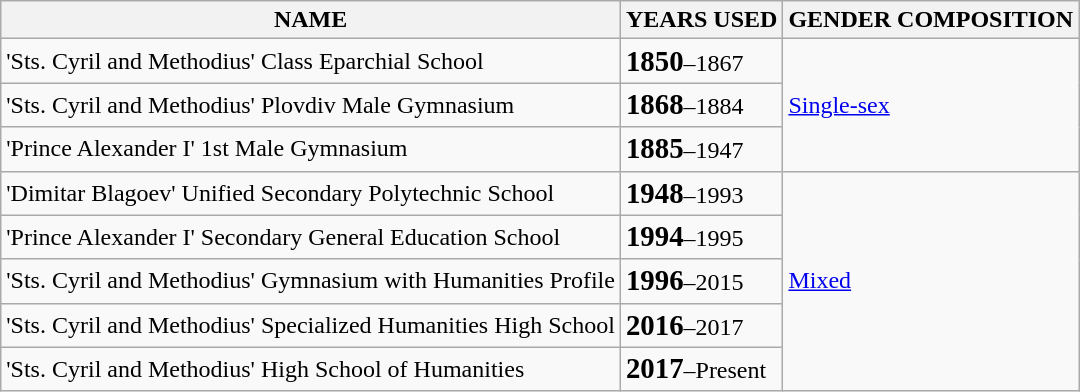<table class="wikitable">
<tr>
<th>NAME</th>
<th>YEARS USED</th>
<th>GENDER COMPOSITION</th>
</tr>
<tr>
<td>'Sts. Cyril and Methodius' Class Eparchial School</td>
<td><strong><big>1850</big></strong>–1867</td>
<td rowspan="3"><a href='#'>Single-sex</a></td>
</tr>
<tr>
<td>'Sts. Cyril and Methodius' Plovdiv Male Gymnasium</td>
<td><strong><big>1868</big></strong>–1884</td>
</tr>
<tr>
<td>'Prince Alexander I' 1st Male Gymnasium</td>
<td><strong><big>1885</big></strong>–1947</td>
</tr>
<tr>
<td>'Dimitar Blagoev' Unified Secondary Polytechnic School</td>
<td><strong><big>1948</big></strong>–1993</td>
<td rowspan="5"><a href='#'>Mixed</a></td>
</tr>
<tr>
<td>'Prince Alexander I' Secondary General Education School</td>
<td><strong><big>1994</big></strong>–1995</td>
</tr>
<tr>
<td>'Sts. Cyril and Methodius' Gymnasium with Humanities Profile</td>
<td><strong><big>1996</big></strong>–2015</td>
</tr>
<tr>
<td>'Sts. Cyril and Methodius' Specialized Humanities High School</td>
<td><strong><big>2016</big></strong>–2017</td>
</tr>
<tr>
<td>'Sts. Cyril and Methodius' High School of Humanities</td>
<td><strong><big>2017</big></strong>–Present</td>
</tr>
</table>
